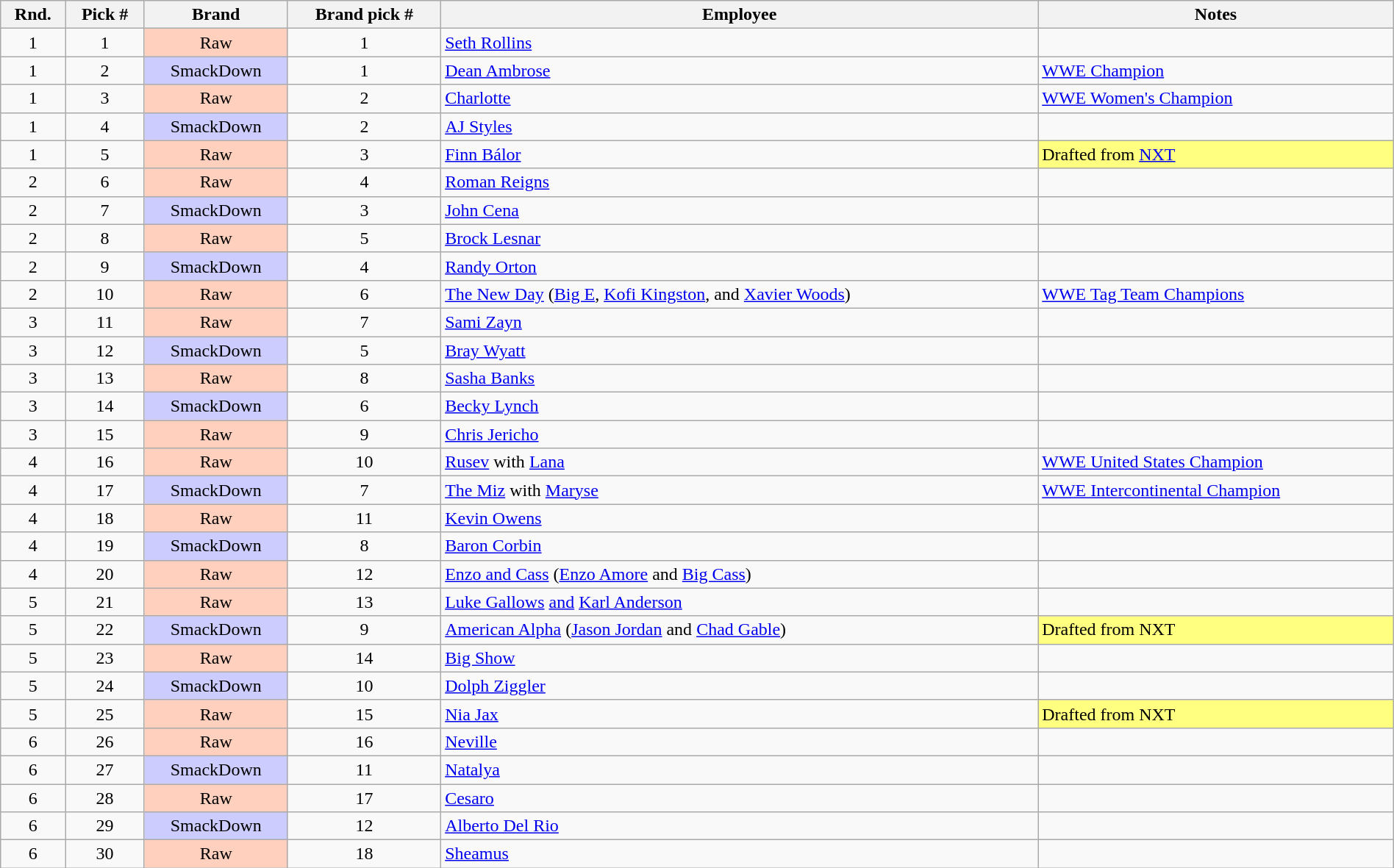<table class="wikitable sortable" style="text-align:center; width:100%">
<tr>
<th>Rnd.</th>
<th>Pick #</th>
<th>Brand</th>
<th>Brand pick #</th>
<th>Employee</th>
<th>Notes</th>
</tr>
<tr>
<td>1</td>
<td>1</td>
<td style="background:#ffd0bd">Raw</td>
<td>1</td>
<td style="text-align:left;"><a href='#'>Seth Rollins</a></td>
<td></td>
</tr>
<tr>
<td>1</td>
<td>2</td>
<td style="background:#ccf;">SmackDown</td>
<td>1</td>
<td style="text-align:left;"><a href='#'>Dean Ambrose</a></td>
<td style="text-align:left;"><a href='#'>WWE Champion</a></td>
</tr>
<tr>
<td>1</td>
<td>3</td>
<td style="background:#ffd0bd">Raw</td>
<td>2</td>
<td style="text-align:left;"><a href='#'>Charlotte</a></td>
<td style="text-align:left;"><a href='#'>WWE Women's Champion</a></td>
</tr>
<tr>
<td>1</td>
<td>4</td>
<td style="background:#ccf;">SmackDown</td>
<td>2</td>
<td style="text-align:left;"><a href='#'>AJ Styles</a></td>
<td></td>
</tr>
<tr>
<td>1</td>
<td>5</td>
<td style="background:#ffd0bd">Raw</td>
<td>3</td>
<td style="text-align:left;"><a href='#'>Finn Bálor</a></td>
<td style="background:#FFFF80; text-align:left;">Drafted from <a href='#'>NXT</a></td>
</tr>
<tr>
<td>2</td>
<td>6</td>
<td style="background:#ffd0bd">Raw</td>
<td>4</td>
<td style="text-align:left;"><a href='#'>Roman Reigns</a></td>
<td></td>
</tr>
<tr>
<td>2</td>
<td>7</td>
<td style="background:#ccf;">SmackDown</td>
<td>3</td>
<td style="text-align:left;"><a href='#'>John Cena</a></td>
<td></td>
</tr>
<tr>
<td>2</td>
<td>8</td>
<td style="background:#ffd0bd">Raw</td>
<td>5</td>
<td style="text-align:left;"><a href='#'>Brock Lesnar</a></td>
<td></td>
</tr>
<tr>
<td>2</td>
<td>9</td>
<td style="background:#ccf;">SmackDown</td>
<td>4</td>
<td style="text-align:left;"><a href='#'>Randy Orton</a></td>
<td></td>
</tr>
<tr>
<td>2</td>
<td>10</td>
<td style="background:#ffd0bd">Raw</td>
<td>6</td>
<td style="text-align:left;"><a href='#'>The New Day</a> (<a href='#'>Big E</a>, <a href='#'>Kofi Kingston</a>, and <a href='#'>Xavier Woods</a>)</td>
<td style="text-align:left;"><a href='#'>WWE Tag Team Champions</a></td>
</tr>
<tr>
<td>3</td>
<td>11</td>
<td style="background:#ffd0bd">Raw</td>
<td>7</td>
<td style="text-align:left;"><a href='#'>Sami Zayn</a></td>
<td></td>
</tr>
<tr>
<td>3</td>
<td>12</td>
<td style="background:#ccf;">SmackDown</td>
<td>5</td>
<td style="text-align:left;"><a href='#'>Bray Wyatt</a></td>
<td></td>
</tr>
<tr>
<td>3</td>
<td>13</td>
<td style="background:#ffd0bd">Raw</td>
<td>8</td>
<td style="text-align:left;"><a href='#'>Sasha Banks</a></td>
<td style="text-align:left;"></td>
</tr>
<tr>
<td>3</td>
<td>14</td>
<td style="background:#ccf;">SmackDown</td>
<td>6</td>
<td style="text-align:left;"><a href='#'>Becky Lynch</a></td>
<td></td>
</tr>
<tr>
<td>3</td>
<td>15</td>
<td style="background:#ffd0bd">Raw</td>
<td>9</td>
<td style="text-align:left;"><a href='#'>Chris Jericho</a></td>
<td></td>
</tr>
<tr>
<td>4</td>
<td>16</td>
<td style="background:#ffd0bd">Raw</td>
<td>10</td>
<td style="text-align:left;"><a href='#'>Rusev</a> with <a href='#'>Lana</a></td>
<td style="text-align:left;"><a href='#'>WWE United States Champion</a></td>
</tr>
<tr>
<td>4</td>
<td>17</td>
<td style="background:#ccf;">SmackDown</td>
<td>7</td>
<td style="text-align:left;"><a href='#'>The Miz</a> with <a href='#'>Maryse</a></td>
<td style="text-align:left;"><a href='#'>WWE Intercontinental Champion</a></td>
</tr>
<tr>
<td>4</td>
<td>18</td>
<td style="background:#ffd0bd">Raw</td>
<td>11</td>
<td style="text-align:left;"><a href='#'>Kevin Owens</a></td>
<td></td>
</tr>
<tr>
<td>4</td>
<td>19</td>
<td style="background:#ccf;">SmackDown</td>
<td>8</td>
<td style="text-align:left;"><a href='#'>Baron Corbin</a></td>
<td></td>
</tr>
<tr>
<td>4</td>
<td>20</td>
<td style="background:#ffd0bd">Raw</td>
<td>12</td>
<td style="text-align:left;"><a href='#'>Enzo and Cass</a> (<a href='#'>Enzo Amore</a> and <a href='#'>Big Cass</a>)</td>
<td></td>
</tr>
<tr>
<td>5</td>
<td>21</td>
<td style="background:#ffd0bd">Raw</td>
<td>13</td>
<td style="text-align:left;"><a href='#'>Luke Gallows</a> <a href='#'>and</a> <a href='#'>Karl Anderson</a></td>
<td></td>
</tr>
<tr>
<td>5</td>
<td>22</td>
<td style="background:#ccf;">SmackDown</td>
<td>9</td>
<td style="text-align:left;"><a href='#'>American Alpha</a> (<a href='#'>Jason Jordan</a> and <a href='#'>Chad Gable</a>)</td>
<td style="background:#FFFF80; text-align:left;">Drafted from NXT</td>
</tr>
<tr>
<td>5</td>
<td>23</td>
<td style="background:#ffd0bd">Raw</td>
<td>14</td>
<td style="text-align:left;"><a href='#'>Big Show</a></td>
<td></td>
</tr>
<tr>
<td>5</td>
<td>24</td>
<td style="background:#ccf;">SmackDown</td>
<td>10</td>
<td style="text-align:left;"><a href='#'>Dolph Ziggler</a></td>
<td></td>
</tr>
<tr>
<td>5</td>
<td>25</td>
<td style="background:#ffd0bd">Raw</td>
<td>15</td>
<td style="text-align:left;"><a href='#'>Nia Jax</a></td>
<td style="background:#FFFF80; text-align:left;">Drafted from NXT</td>
</tr>
<tr>
<td>6</td>
<td>26</td>
<td style="background:#ffd0bd">Raw</td>
<td>16</td>
<td style="text-align:left;"><a href='#'>Neville</a></td>
<td></td>
</tr>
<tr>
<td>6</td>
<td>27</td>
<td style="background:#ccf;">SmackDown</td>
<td>11</td>
<td style="text-align:left;"><a href='#'>Natalya</a></td>
<td></td>
</tr>
<tr>
<td>6</td>
<td>28</td>
<td style="background:#ffd0bd">Raw</td>
<td>17</td>
<td style="text-align:left;"><a href='#'>Cesaro</a></td>
<td></td>
</tr>
<tr>
<td>6</td>
<td>29</td>
<td style="background:#ccf;">SmackDown</td>
<td>12</td>
<td style="text-align:left;"><a href='#'>Alberto Del Rio</a></td>
<td></td>
</tr>
<tr>
<td>6</td>
<td>30</td>
<td style="background:#ffd0bd">Raw</td>
<td>18</td>
<td style="text-align:left;"><a href='#'>Sheamus</a></td>
<td></td>
</tr>
</table>
